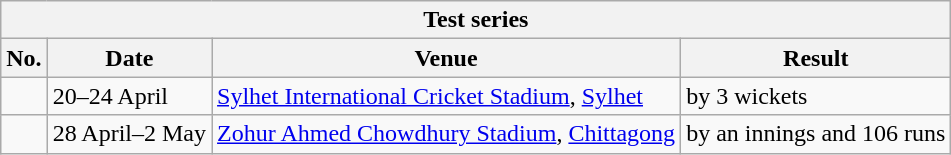<table class="wikitable">
<tr>
<th colspan="4">Test series</th>
</tr>
<tr>
<th>No.</th>
<th>Date</th>
<th>Venue</th>
<th>Result</th>
</tr>
<tr>
<td></td>
<td>20–24 April</td>
<td><a href='#'>Sylhet International Cricket Stadium</a>, <a href='#'>Sylhet</a></td>
<td> by 3 wickets</td>
</tr>
<tr>
<td></td>
<td>28 April–2 May</td>
<td><a href='#'>Zohur Ahmed Chowdhury Stadium</a>, <a href='#'>Chittagong</a></td>
<td> by an innings and 106 runs</td>
</tr>
</table>
